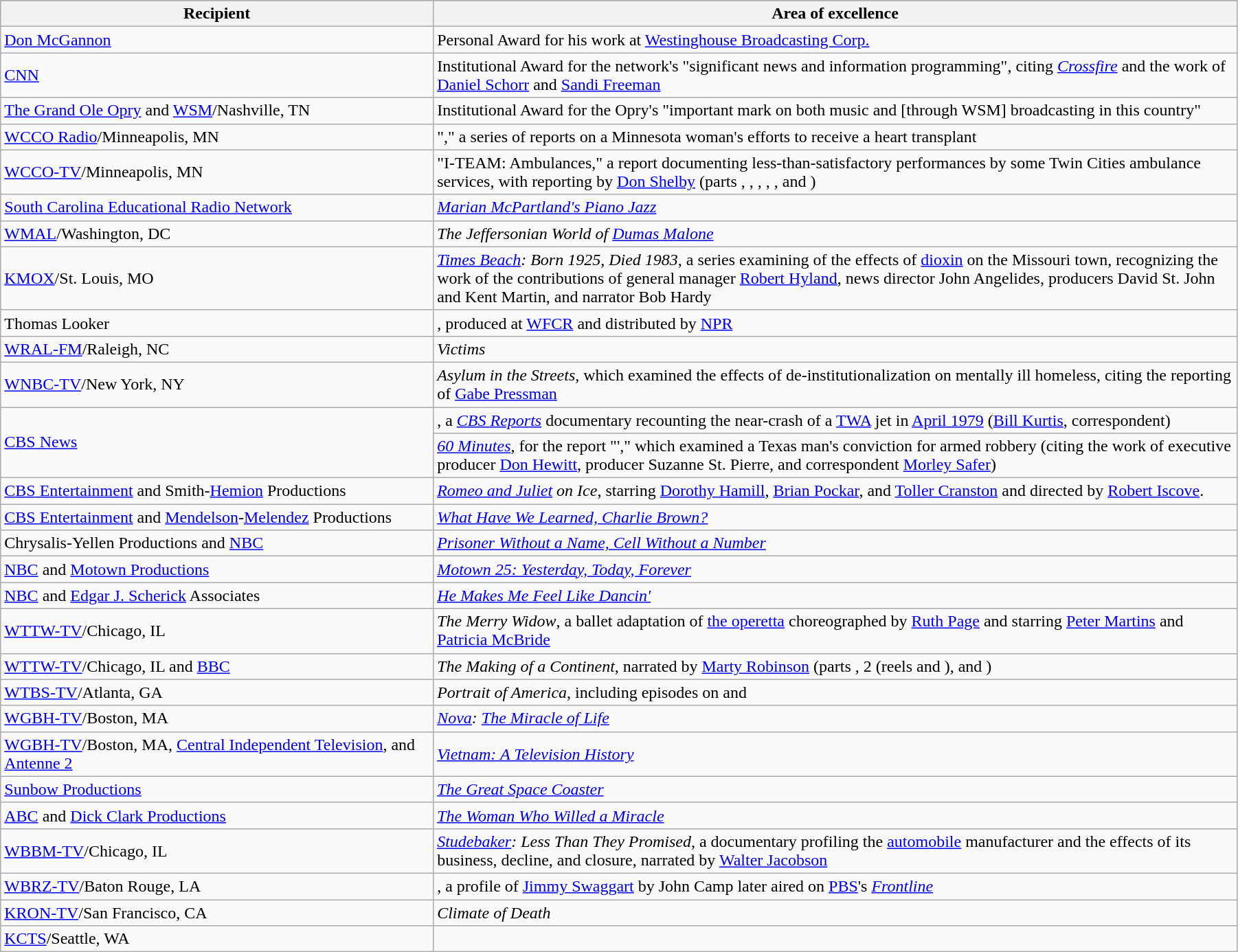<table class="wikitable" style="width:95%">
<tr bgcolor="#CCCCCC">
<th width=35%>Recipient</th>
<th width=65%>Area of excellence</th>
</tr>
<tr>
<td><a href='#'>Don McGannon</a></td>
<td>Personal Award for his work at <a href='#'>Westinghouse Broadcasting Corp.</a></td>
</tr>
<tr>
<td><a href='#'>CNN</a></td>
<td>Institutional Award for the network's "significant news and information programming", citing <em><a href='#'>Crossfire</a></em> and the work of <a href='#'>Daniel Schorr</a> and <a href='#'>Sandi Freeman</a></td>
</tr>
<tr>
<td><a href='#'>The Grand Ole Opry</a> and <a href='#'>WSM</a>/Nashville, TN</td>
<td>Institutional Award for the Opry's "important mark on both music and [through WSM] broadcasting in this country"</td>
</tr>
<tr>
<td><a href='#'>WCCO Radio</a>/Minneapolis, MN</td>
<td>"," a series of reports on a Minnesota woman's efforts to receive a heart transplant</td>
</tr>
<tr>
<td><a href='#'>WCCO-TV</a>/Minneapolis, MN</td>
<td>"I-TEAM: Ambulances," a report documenting less‑than‑satisfactory performances by some Twin Cities ambulance services, with reporting by <a href='#'>Don Shelby</a> (parts , , , , , and )</td>
</tr>
<tr>
<td><a href='#'>South Carolina Educational Radio Network</a></td>
<td><em><a href='#'>Marian McPartland's Piano Jazz</a></em></td>
</tr>
<tr>
<td><a href='#'>WMAL</a>/Washington, DC</td>
<td><em>The Jeffersonian World of <a href='#'>Dumas Malone</a></em></td>
</tr>
<tr>
<td><a href='#'>KMOX</a>/St. Louis, MO</td>
<td><em><a href='#'>Times Beach</a>: Born 1925, Died 1983</em>, a series examining of the effects of <a href='#'>dioxin</a> on the Missouri town, recognizing the work of the contributions of general manager <a href='#'>Robert Hyland</a>, news director John Angelides, producers David St. John and Kent Martin, and narrator Bob Hardy</td>
</tr>
<tr>
<td>Thomas Looker</td>
<td><em></em>, produced at <a href='#'>WFCR</a> and distributed by <a href='#'>NPR</a></td>
</tr>
<tr>
<td><a href='#'>WRAL-FM</a>/Raleigh, NC</td>
<td><em>Victims</em></td>
</tr>
<tr>
<td><a href='#'>WNBC-TV</a>/New York, NY</td>
<td><em>Asylum in the Streets</em>, which examined the effects of de-institutionalization on mentally ill homeless, citing the reporting of <a href='#'>Gabe Pressman</a></td>
</tr>
<tr>
<td rowspan="2"><a href='#'>CBS News</a></td>
<td><em></em>, a <em><a href='#'>CBS Reports</a></em> documentary recounting the near-crash of a <a href='#'>TWA</a> jet in <a href='#'>April 1979</a> (<a href='#'>Bill Kurtis</a>, correspondent)</td>
</tr>
<tr>
<td><em><a href='#'>60 Minutes</a></em>, for the report "'," which examined a Texas man's conviction for armed robbery (citing the work of executive producer <a href='#'>Don Hewitt</a>, producer Suzanne St. Pierre, and correspondent <a href='#'>Morley Safer</a>)</td>
</tr>
<tr ,>
<td><a href='#'>CBS Entertainment</a> and Smith-<a href='#'>Hemion</a> Productions</td>
<td><em><a href='#'>Romeo and Juliet</a> on Ice</em>, starring <a href='#'>Dorothy Hamill</a>, <a href='#'>Brian Pockar</a>, and <a href='#'>Toller Cranston</a> and directed by <a href='#'>Robert Iscove</a>.</td>
</tr>
<tr>
<td><a href='#'>CBS Entertainment</a> and <a href='#'>Mendelson</a>-<a href='#'>Melendez</a> Productions</td>
<td><em><a href='#'>What Have We Learned, Charlie Brown?</a></em></td>
</tr>
<tr>
<td>Chrysalis-Yellen Productions and <a href='#'>NBC</a></td>
<td><em><a href='#'>Prisoner Without a Name, Cell Without a Number</a></em></td>
</tr>
<tr>
<td><a href='#'>NBC</a> and <a href='#'>Motown Productions</a></td>
<td><em><a href='#'>Motown 25: Yesterday, Today, Forever</a></em></td>
</tr>
<tr>
<td><a href='#'>NBC</a> and <a href='#'>Edgar J. Scherick</a> Associates</td>
<td><em><a href='#'>He Makes Me Feel Like Dancin'</a></em></td>
</tr>
<tr>
<td><a href='#'>WTTW-TV</a>/Chicago, IL</td>
<td><em>The Merry Widow</em>, a ballet adaptation of <a href='#'>the operetta</a> choreographed by <a href='#'>Ruth Page</a> and starring <a href='#'>Peter Martins</a> and <a href='#'>Patricia McBride</a></td>
</tr>
<tr>
<td><a href='#'>WTTW-TV</a>/Chicago, IL and <a href='#'>BBC</a></td>
<td><em>The Making of a Continent</em>, narrated by <a href='#'>Marty Robinson</a> (parts , 2 (reels  and ), and )</td>
</tr>
<tr>
<td><a href='#'>WTBS-TV</a>/Atlanta, GA</td>
<td><em>Portrait of America</em>, including episodes on  and </td>
</tr>
<tr>
<td><a href='#'>WGBH-TV</a>/Boston, MA</td>
<td><em><a href='#'>Nova</a>: <a href='#'>The Miracle of Life</a></em></td>
</tr>
<tr>
<td><a href='#'>WGBH-TV</a>/Boston, MA, <a href='#'>Central Independent Television</a>, and <a href='#'>Antenne 2</a></td>
<td><em><a href='#'>Vietnam: A Television History</a></em></td>
</tr>
<tr>
<td><a href='#'>Sunbow Productions</a></td>
<td><em><a href='#'>The Great Space Coaster</a></em></td>
</tr>
<tr>
<td><a href='#'>ABC</a> and <a href='#'>Dick Clark Productions</a></td>
<td><em><a href='#'>The Woman Who Willed a Miracle</a></em></td>
</tr>
<tr>
<td><a href='#'>WBBM-TV</a>/Chicago, IL</td>
<td><em><a href='#'>Studebaker</a>: Less Than They Promised</em>, a documentary profiling the <a href='#'>automobile</a> manufacturer and the effects of its business, decline, and closure, narrated by <a href='#'>Walter Jacobson</a></td>
</tr>
<tr>
<td><a href='#'>WBRZ-TV</a>/Baton Rouge, LA</td>
<td><em></em>, a profile of <a href='#'>Jimmy Swaggart</a> by John Camp later aired on <a href='#'>PBS</a>'s <em><a href='#'>Frontline</a></em></td>
</tr>
<tr>
<td><a href='#'>KRON-TV</a>/San Francisco, CA</td>
<td><em>Climate of Death</em></td>
</tr>
<tr>
<td><a href='#'>KCTS</a>/Seattle, WA</td>
<td><em></em></td>
</tr>
</table>
